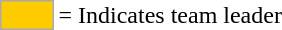<table>
<tr>
<td style="background-color:#FFCC00; border:1px solid #aaaaaa; width:2em;"></td>
<td>= Indicates team leader</td>
</tr>
</table>
